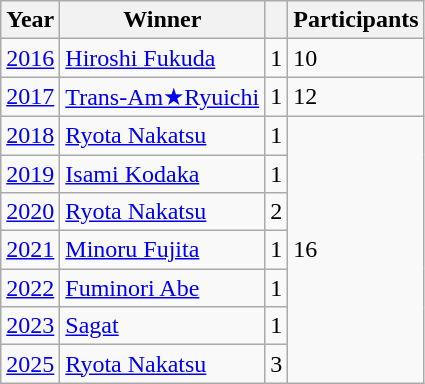<table class="wikitable sortable">
<tr>
<th>Year</th>
<th>Winner</th>
<th></th>
<th>Participants</th>
</tr>
<tr>
<td><a href='#'>2016</a></td>
<td><a href='#'>Hiroshi Fukuda</a></td>
<td>1</td>
<td>10</td>
</tr>
<tr>
<td><a href='#'>2017</a></td>
<td><a href='#'>Trans-Am★Ryuichi</a></td>
<td>1</td>
<td>12</td>
</tr>
<tr>
<td><a href='#'>2018</a></td>
<td><a href='#'>Ryota Nakatsu</a></td>
<td>1</td>
<td rowspan=7>16</td>
</tr>
<tr>
<td><a href='#'>2019</a></td>
<td><a href='#'>Isami Kodaka</a></td>
<td>1</td>
</tr>
<tr>
<td><a href='#'>2020</a></td>
<td><a href='#'>Ryota Nakatsu</a></td>
<td>2</td>
</tr>
<tr>
<td><a href='#'>2021</a></td>
<td><a href='#'>Minoru Fujita</a></td>
<td>1</td>
</tr>
<tr>
<td><a href='#'>2022</a></td>
<td><a href='#'>Fuminori Abe</a></td>
<td>1</td>
</tr>
<tr>
<td><a href='#'>2023</a></td>
<td><a href='#'>Sagat</a></td>
<td>1</td>
</tr>
<tr>
<td><a href='#'>2025</a></td>
<td><a href='#'>Ryota Nakatsu</a></td>
<td>3</td>
</tr>
</table>
